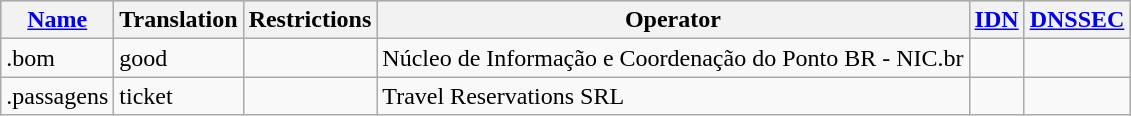<table class="wikitable sortable">
<tr style="background:#a0d0ff;">
<th><a href='#'>Name</a></th>
<th>Translation</th>
<th class="unsortable">Restrictions</th>
<th>Operator</th>
<th><a href='#'>IDN</a></th>
<th><a href='#'>DNSSEC</a></th>
</tr>
<tr valign=top>
<td>.bom</td>
<td>good</td>
<td></td>
<td>Núcleo de Informação e Coordenação do Ponto BR - NIC.br</td>
<td></td>
<td></td>
</tr>
<tr valign=top>
<td>.passagens</td>
<td>ticket</td>
<td></td>
<td>Travel Reservations SRL</td>
<td></td>
<td></td>
</tr>
</table>
